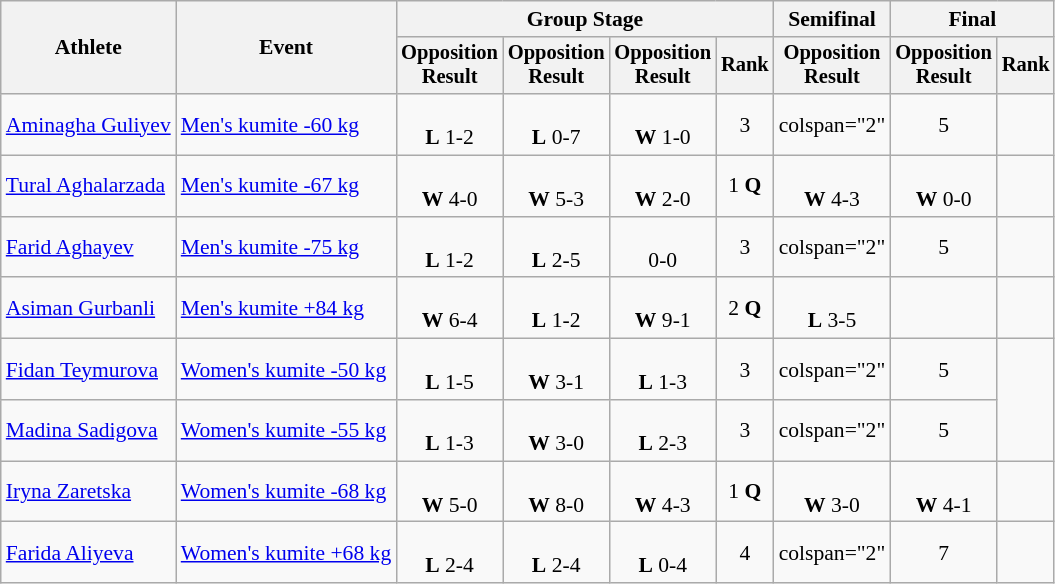<table class="wikitable" style="text-align:center; font-size: 90%">
<tr>
<th rowspan="2">Athlete</th>
<th rowspan="2">Event</th>
<th colspan="4">Group Stage</th>
<th>Semifinal</th>
<th colspan="2">Final</th>
</tr>
<tr style="font-size:95%">
<th>Opposition<br>Result</th>
<th>Opposition<br>Result</th>
<th>Opposition<br>Result</th>
<th>Rank</th>
<th>Opposition<br>Result</th>
<th>Opposition<br>Result</th>
<th>Rank</th>
</tr>
<tr>
<td align="left"><a href='#'>Aminagha Guliyev</a></td>
<td align="left"><a href='#'>Men's kumite -60 kg</a></td>
<td><br><strong>L</strong> 1-2</td>
<td><br><strong>L</strong> 0-7</td>
<td><br><strong>W</strong> 1-0</td>
<td>3</td>
<td>colspan="2" </td>
<td>5</td>
</tr>
<tr>
<td align="left"><a href='#'>Tural Aghalarzada</a></td>
<td align="left"><a href='#'>Men's kumite -67 kg</a></td>
<td><br><strong>W</strong> 4-0</td>
<td><br><strong>W</strong> 5-3</td>
<td><br><strong>W</strong> 2-0</td>
<td>1 <strong>Q</strong></td>
<td><br><strong>W</strong> 4-3</td>
<td><br><strong>W</strong> 0-0</td>
<td></td>
</tr>
<tr>
<td align="left"><a href='#'>Farid Aghayev</a></td>
<td align="left"><a href='#'>Men's kumite -75 kg</a></td>
<td><br><strong>L</strong> 1-2</td>
<td><br><strong>L</strong> 2-5</td>
<td><br>0-0</td>
<td>3</td>
<td>colspan="2" </td>
<td>5</td>
</tr>
<tr>
<td align="left"><a href='#'>Asiman Gurbanli</a></td>
<td align="left"><a href='#'>Men's kumite +84 kg</a></td>
<td><br><strong>W</strong> 6-4</td>
<td><br><strong>L</strong> 1-2</td>
<td><br><strong>W</strong> 9-1</td>
<td>2 <strong>Q</strong></td>
<td><br><strong>L</strong> 3-5</td>
<td></td>
<td></td>
</tr>
<tr>
<td align="left"><a href='#'>Fidan Teymurova</a></td>
<td align="left"><a href='#'>Women's kumite -50 kg</a></td>
<td><br><strong>L</strong> 1-5</td>
<td><br><strong>W</strong> 3-1</td>
<td><br><strong>L</strong> 1-3</td>
<td>3</td>
<td>colspan="2" </td>
<td>5</td>
</tr>
<tr>
<td align="left"><a href='#'>Madina Sadigova</a></td>
<td align="left"><a href='#'>Women's kumite -55 kg</a></td>
<td><br><strong>L</strong> 1-3</td>
<td><br><strong>W</strong> 3-0</td>
<td><br><strong>L</strong> 2-3</td>
<td>3</td>
<td>colspan="2" </td>
<td>5</td>
</tr>
<tr>
<td align="left"><a href='#'>Iryna Zaretska</a></td>
<td align="left"><a href='#'>Women's kumite -68 kg</a></td>
<td><br><strong>W</strong> 5-0</td>
<td><br><strong>W</strong> 8-0</td>
<td><br><strong>W</strong> 4-3</td>
<td>1 <strong>Q</strong></td>
<td><br><strong>W</strong> 3-0</td>
<td><br><strong>W</strong> 4-1</td>
<td></td>
</tr>
<tr>
<td align="left"><a href='#'>Farida Aliyeva</a></td>
<td align="left"><a href='#'>Women's kumite +68 kg</a></td>
<td><br><strong>L</strong> 2-4</td>
<td><br><strong>L</strong> 2-4</td>
<td><br><strong>L</strong> 0-4</td>
<td>4</td>
<td>colspan="2" </td>
<td>7</td>
</tr>
</table>
